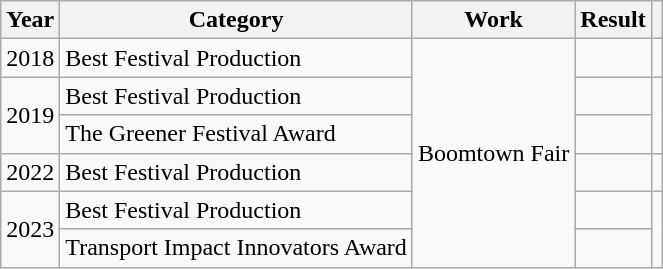<table class="wikitable">
<tr>
<th>Year</th>
<th>Category</th>
<th>Work</th>
<th>Result</th>
<th></th>
</tr>
<tr>
<td>2018</td>
<td>Best Festival Production</td>
<td rowspan="6">Boomtown Fair</td>
<td></td>
<td></td>
</tr>
<tr>
<td rowspan="2">2019</td>
<td>Best Festival Production</td>
<td></td>
<td rowspan="2"></td>
</tr>
<tr>
<td>The Greener Festival Award</td>
<td></td>
</tr>
<tr>
<td>2022</td>
<td>Best Festival Production</td>
<td></td>
<td></td>
</tr>
<tr>
<td rowspan="2">2023</td>
<td>Best Festival Production</td>
<td></td>
<td rowspan="2"></td>
</tr>
<tr>
<td>Transport Impact Innovators Award</td>
<td></td>
</tr>
</table>
